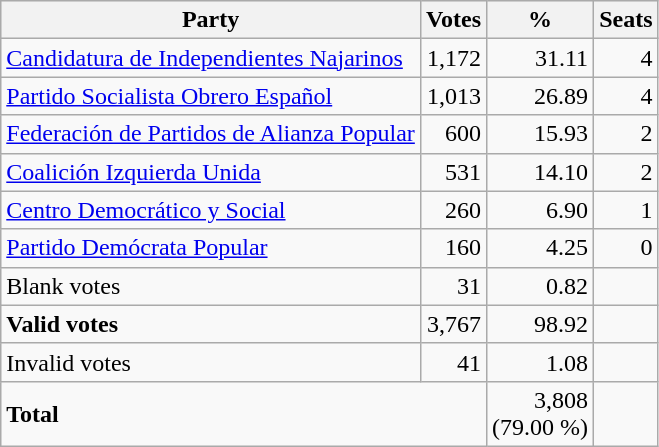<table class="wikitable">
<tr style="background:#e9e9e9;">
<th>Party</th>
<th>Votes</th>
<th>%</th>
<th>Seats</th>
</tr>
<tr>
<td><a href='#'>Candidatura de Independientes Najarinos</a></td>
<td align="right">1,172</td>
<td align="right">31.11</td>
<td align="right">4</td>
</tr>
<tr>
<td><a href='#'>Partido Socialista Obrero Español</a></td>
<td align="right">1,013</td>
<td align="right">26.89</td>
<td align="right">4</td>
</tr>
<tr>
<td><a href='#'>Federación de Partidos de Alianza Popular</a></td>
<td align="right">600</td>
<td align="right">15.93</td>
<td align="right">2</td>
</tr>
<tr>
<td><a href='#'>Coalición Izquierda Unida</a></td>
<td align="right">531</td>
<td align="right">14.10</td>
<td align="right">2</td>
</tr>
<tr>
<td><a href='#'>Centro Democrático y Social</a></td>
<td align="right">260</td>
<td align="right">6.90</td>
<td align="right">1</td>
</tr>
<tr>
<td><a href='#'>Partido Demócrata Popular</a></td>
<td align="right">160</td>
<td align="right">4.25</td>
<td align="right">0</td>
</tr>
<tr>
<td>Blank votes</td>
<td align="right">31</td>
<td align="right">0.82</td>
<td> </td>
</tr>
<tr>
<td><strong>Valid votes</strong></td>
<td align="right">3,767</td>
<td align="right">98.92</td>
<td> </td>
</tr>
<tr>
<td>Invalid votes</td>
<td align="right">41</td>
<td align="right">1.08</td>
<td> </td>
</tr>
<tr>
<td colspan="2"><strong>Total</strong></td>
<td align="right">3,808<br>(79.00 %)</td>
<td></td>
</tr>
</table>
